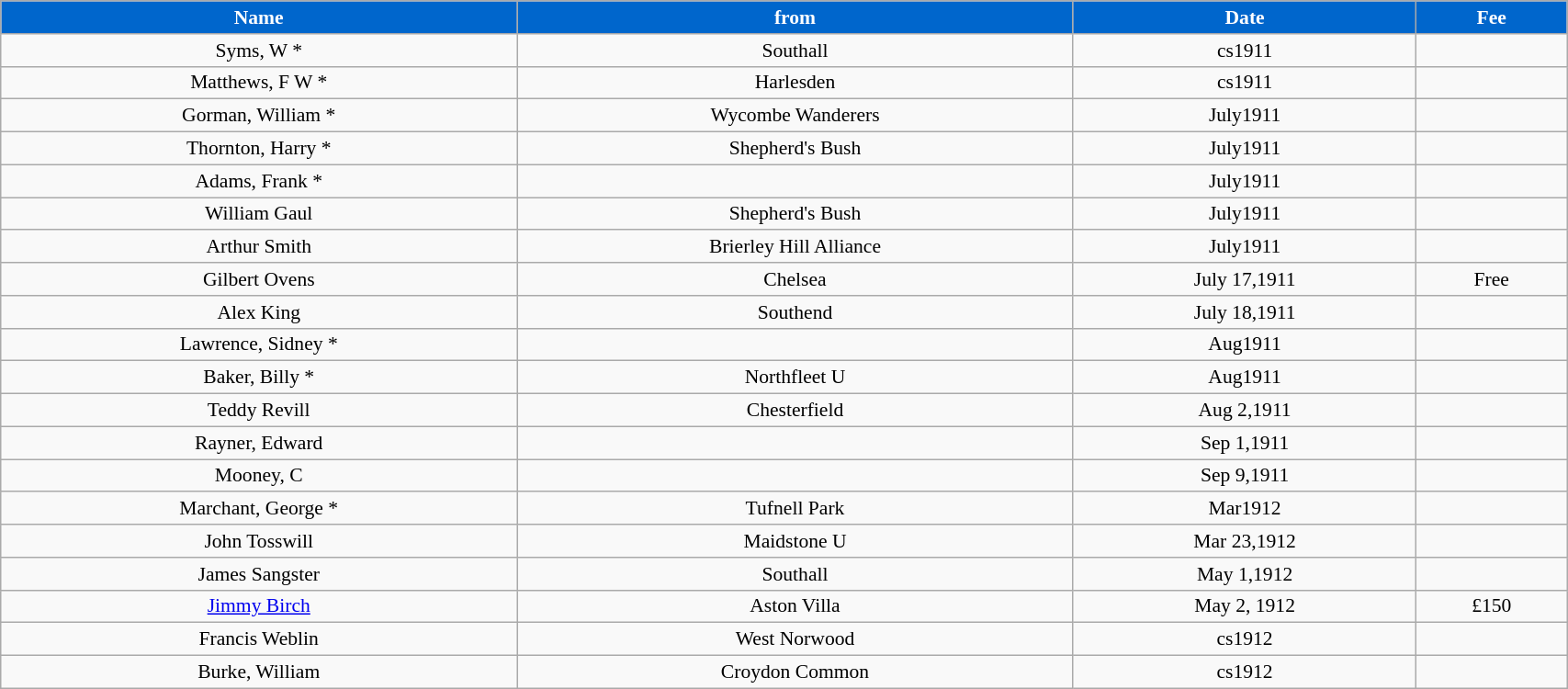<table class="wikitable" style="text-align:center; font-size:90%; width:90%;">
<tr>
<th style="background:#0066CC; color:#FFFFFF; text-align:center;"><strong>Name</strong></th>
<th style="background:#0066CC; color:#FFFFFF; text-align:center;">from</th>
<th style="background:#0066CC; color:#FFFFFF; text-align:center;">Date</th>
<th style="background:#0066CC; color:#FFFFFF; text-align:center;">Fee</th>
</tr>
<tr>
<td>Syms, W *</td>
<td>Southall</td>
<td>cs1911</td>
<td></td>
</tr>
<tr>
<td>Matthews, F W *</td>
<td>Harlesden</td>
<td>cs1911</td>
<td></td>
</tr>
<tr>
<td>Gorman, William *</td>
<td>Wycombe Wanderers</td>
<td>July1911</td>
<td></td>
</tr>
<tr>
<td>Thornton, Harry *</td>
<td>Shepherd's Bush</td>
<td>July1911</td>
<td></td>
</tr>
<tr>
<td>Adams, Frank *</td>
<td></td>
<td>July1911</td>
<td></td>
</tr>
<tr>
<td>William Gaul</td>
<td>Shepherd's Bush</td>
<td>July1911</td>
<td></td>
</tr>
<tr>
<td>Arthur Smith</td>
<td>Brierley Hill Alliance</td>
<td>July1911</td>
<td></td>
</tr>
<tr>
<td>Gilbert Ovens</td>
<td>Chelsea</td>
<td>July 17,1911</td>
<td>Free</td>
</tr>
<tr>
<td>Alex King</td>
<td>Southend</td>
<td>July 18,1911</td>
<td></td>
</tr>
<tr>
<td>Lawrence, Sidney *</td>
<td></td>
<td>Aug1911</td>
<td></td>
</tr>
<tr>
<td>Baker, Billy *</td>
<td>Northfleet U</td>
<td>Aug1911</td>
<td></td>
</tr>
<tr>
<td>Teddy Revill</td>
<td>Chesterfield</td>
<td>Aug 2,1911</td>
<td></td>
</tr>
<tr>
<td>Rayner, Edward</td>
<td></td>
<td>Sep 1,1911</td>
<td></td>
</tr>
<tr>
<td>Mooney, C</td>
<td></td>
<td>Sep 9,1911</td>
<td></td>
</tr>
<tr>
<td>Marchant, George *</td>
<td>Tufnell Park</td>
<td>Mar1912</td>
<td></td>
</tr>
<tr>
<td>John Tosswill</td>
<td>Maidstone U</td>
<td>Mar 23,1912</td>
<td></td>
</tr>
<tr>
<td>James Sangster</td>
<td>Southall</td>
<td>May 1,1912</td>
<td></td>
</tr>
<tr>
<td><a href='#'>Jimmy Birch</a></td>
<td>Aston Villa</td>
<td>May 2, 1912</td>
<td>£150</td>
</tr>
<tr>
<td>Francis Weblin</td>
<td>West Norwood</td>
<td>cs1912</td>
<td></td>
</tr>
<tr>
<td>Burke, William</td>
<td>Croydon Common</td>
<td>cs1912</td>
<td></td>
</tr>
</table>
